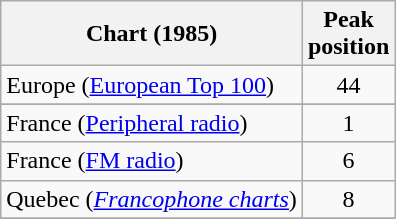<table class="wikitable sortable">
<tr>
<th>Chart (1985)</th>
<th>Peak<br>position</th>
</tr>
<tr>
<td>Europe (<a href='#'>European Top 100</a>)</td>
<td align="center">44</td>
</tr>
<tr>
</tr>
<tr>
<td>France (<a href='#'>Peripheral radio</a>)</td>
<td align="center">1</td>
</tr>
<tr>
<td>France (<a href='#'>FM radio</a>)</td>
<td align="center">6</td>
</tr>
<tr>
<td>Quebec (<em><a href='#'>Francophone charts</a></em>)</td>
<td align="center">8</td>
</tr>
<tr>
</tr>
</table>
